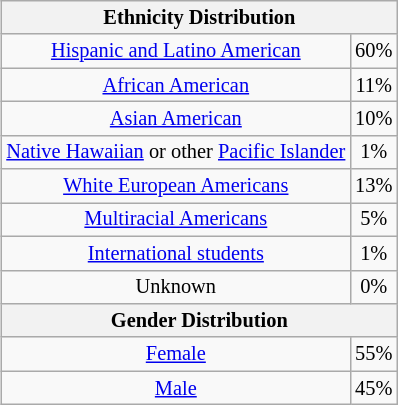<table class="wikitable" style="text-align:center; float:right; font-size:85%; margin-left:2em; margin:auto;">
<tr>
<th colspan="2">Ethnicity Distribution</th>
</tr>
<tr>
<td><a href='#'>Hispanic and Latino American</a></td>
<td>60%</td>
</tr>
<tr>
<td><a href='#'>African American</a></td>
<td>11%</td>
</tr>
<tr>
<td><a href='#'>Asian American</a></td>
<td>10%</td>
</tr>
<tr>
<td><a href='#'>Native Hawaiian</a> or other <a href='#'>Pacific Islander</a></td>
<td>1%</td>
</tr>
<tr>
<td><a href='#'>White European Americans</a></td>
<td>13%</td>
</tr>
<tr>
<td><a href='#'>Multiracial Americans</a></td>
<td>5%</td>
</tr>
<tr>
<td><a href='#'>International students</a></td>
<td>1%</td>
</tr>
<tr>
<td>Unknown</td>
<td>0%</td>
</tr>
<tr>
<th colspan="2">Gender Distribution</th>
</tr>
<tr>
<td><a href='#'>Female</a></td>
<td>55%</td>
</tr>
<tr>
<td><a href='#'>Male</a></td>
<td>45%</td>
</tr>
</table>
